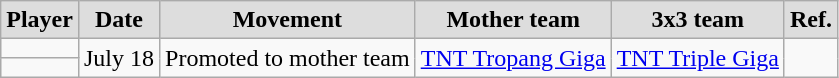<table class="wikitable sortable" style="text-align:center">
<tr>
<th style="background:#dddddd;">Player</th>
<th class=unsortable style="background:#dddddd;">Date</th>
<th style="background:#dddddd;">Movement</th>
<th style="background:#dddddd;">Mother team</th>
<th style="background:#dddddd;">3x3 team</th>
<th class="unsortable" style="background:#dddddd;">Ref.</th>
</tr>
<tr>
<td align=left></td>
<td rowspan=2>July 18</td>
<td rowspan=2>Promoted to mother team</td>
<td rowspan=2><a href='#'>TNT Tropang Giga</a></td>
<td rowspan=2><a href='#'>TNT Triple Giga</a></td>
<td rowspan=2></td>
</tr>
<tr>
<td align=left></td>
</tr>
</table>
